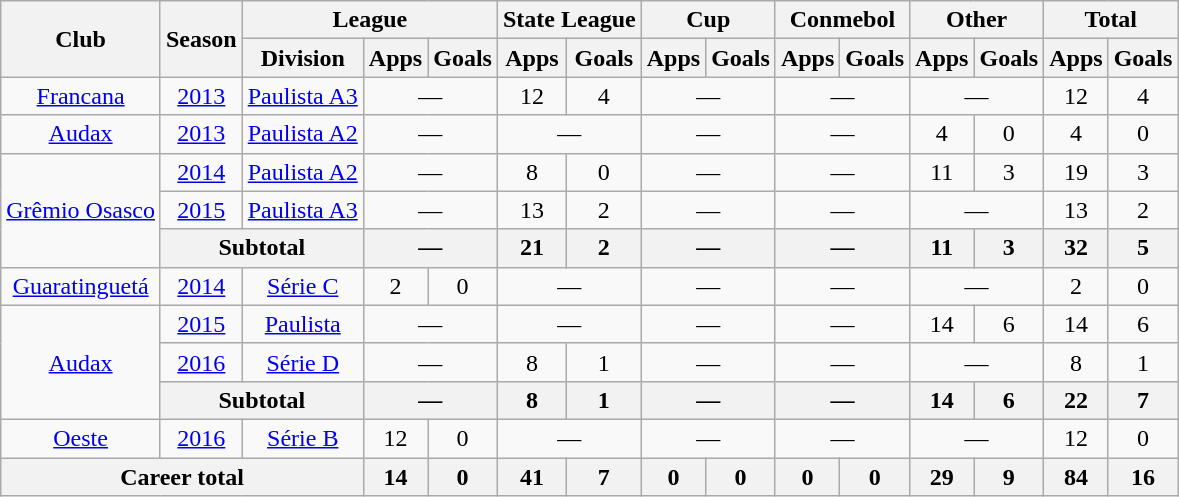<table class="wikitable" style="text-align: center;">
<tr>
<th rowspan="2">Club</th>
<th rowspan="2">Season</th>
<th colspan="3">League</th>
<th colspan="2">State League</th>
<th colspan="2">Cup</th>
<th colspan="2">Conmebol</th>
<th colspan="2">Other</th>
<th colspan="2">Total</th>
</tr>
<tr>
<th>Division</th>
<th>Apps</th>
<th>Goals</th>
<th>Apps</th>
<th>Goals</th>
<th>Apps</th>
<th>Goals</th>
<th>Apps</th>
<th>Goals</th>
<th>Apps</th>
<th>Goals</th>
<th>Apps</th>
<th>Goals</th>
</tr>
<tr>
<td valign="center"><a href='#'>Francana</a></td>
<td><a href='#'>2013</a></td>
<td><a href='#'>Paulista A3</a></td>
<td colspan="2">—</td>
<td>12</td>
<td>4</td>
<td colspan="2">—</td>
<td colspan="2">—</td>
<td colspan="2">—</td>
<td>12</td>
<td>4</td>
</tr>
<tr>
<td valign="center"><a href='#'>Audax</a></td>
<td><a href='#'>2013</a></td>
<td><a href='#'>Paulista A2</a></td>
<td colspan="2">—</td>
<td colspan="2">—</td>
<td colspan="2">—</td>
<td colspan="2">—</td>
<td>4</td>
<td>0</td>
<td>4</td>
<td>0</td>
</tr>
<tr>
<td rowspan=3 valign="center"><a href='#'>Grêmio Osasco</a></td>
<td><a href='#'>2014</a></td>
<td><a href='#'>Paulista A2</a></td>
<td colspan="2">—</td>
<td>8</td>
<td>0</td>
<td colspan="2">—</td>
<td colspan="2">—</td>
<td>11</td>
<td>3</td>
<td>19</td>
<td>3</td>
</tr>
<tr>
<td><a href='#'>2015</a></td>
<td><a href='#'>Paulista A3</a></td>
<td colspan="2">—</td>
<td>13</td>
<td>2</td>
<td colspan="2">—</td>
<td colspan="2">—</td>
<td colspan="2">—</td>
<td>13</td>
<td>2</td>
</tr>
<tr>
<th colspan="2">Subtotal</th>
<th colspan="2">—</th>
<th>21</th>
<th>2</th>
<th colspan="2">—</th>
<th colspan="2">—</th>
<th>11</th>
<th>3</th>
<th>32</th>
<th>5</th>
</tr>
<tr>
<td valign="center"><a href='#'>Guaratinguetá</a></td>
<td><a href='#'>2014</a></td>
<td><a href='#'>Série C</a></td>
<td>2</td>
<td>0</td>
<td colspan="2">—</td>
<td colspan="2">—</td>
<td colspan="2">—</td>
<td colspan="2">—</td>
<td>2</td>
<td>0</td>
</tr>
<tr>
<td rowspan=3 valign="center"><a href='#'>Audax</a></td>
<td><a href='#'>2015</a></td>
<td><a href='#'>Paulista</a></td>
<td colspan="2">—</td>
<td colspan="2">—</td>
<td colspan="2">—</td>
<td colspan="2">—</td>
<td>14</td>
<td>6</td>
<td>14</td>
<td>6</td>
</tr>
<tr>
<td><a href='#'>2016</a></td>
<td><a href='#'>Série D</a></td>
<td colspan="2">—</td>
<td>8</td>
<td>1</td>
<td colspan="2">—</td>
<td colspan="2">—</td>
<td colspan="2">—</td>
<td>8</td>
<td>1</td>
</tr>
<tr>
<th colspan="2">Subtotal</th>
<th colspan="2">—</th>
<th>8</th>
<th>1</th>
<th colspan="2">—</th>
<th colspan="2">—</th>
<th>14</th>
<th>6</th>
<th>22</th>
<th>7</th>
</tr>
<tr>
<td valign="center"><a href='#'>Oeste</a></td>
<td><a href='#'>2016</a></td>
<td><a href='#'>Série B</a></td>
<td>12</td>
<td>0</td>
<td colspan="2">—</td>
<td colspan="2">—</td>
<td colspan="2">—</td>
<td colspan="2">—</td>
<td>12</td>
<td>0</td>
</tr>
<tr>
<th colspan="3"><strong>Career total</strong></th>
<th>14</th>
<th>0</th>
<th>41</th>
<th>7</th>
<th>0</th>
<th>0</th>
<th>0</th>
<th>0</th>
<th>29</th>
<th>9</th>
<th>84</th>
<th>16</th>
</tr>
</table>
